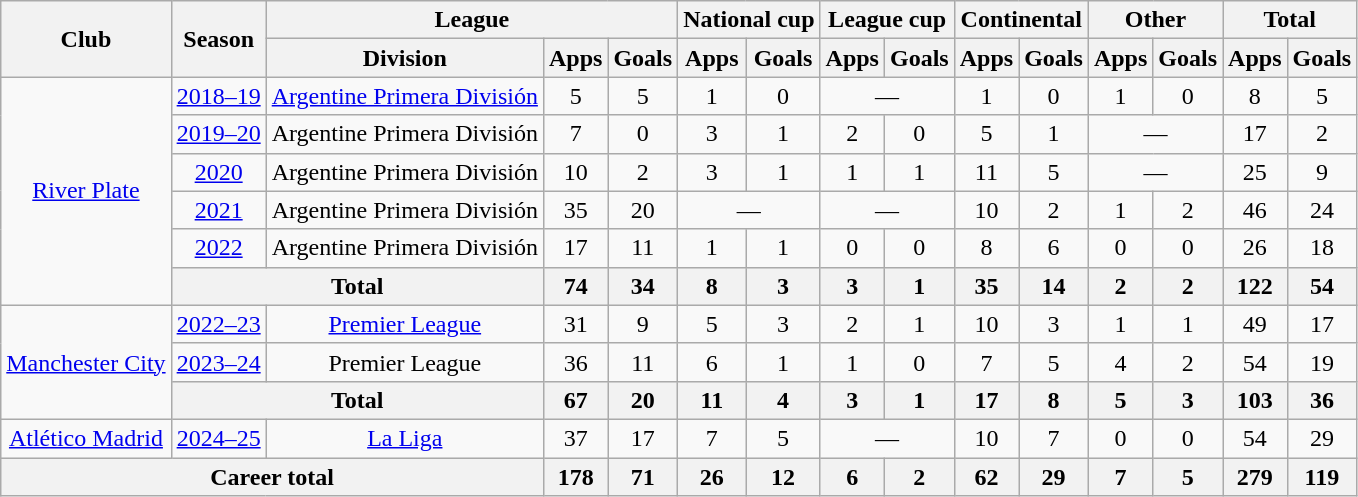<table class="wikitable" style="text-align: center;">
<tr>
<th rowspan="2">Club</th>
<th rowspan="2">Season</th>
<th colspan="3">League</th>
<th colspan="2">National cup</th>
<th colspan="2">League cup</th>
<th colspan="2">Continental</th>
<th colspan="2">Other</th>
<th colspan="2">Total</th>
</tr>
<tr>
<th>Division</th>
<th>Apps</th>
<th>Goals</th>
<th>Apps</th>
<th>Goals</th>
<th>Apps</th>
<th>Goals</th>
<th>Apps</th>
<th>Goals</th>
<th>Apps</th>
<th>Goals</th>
<th>Apps</th>
<th>Goals</th>
</tr>
<tr>
<td rowspan="6"><a href='#'>River Plate</a></td>
<td><a href='#'>2018–19</a></td>
<td><a href='#'>Argentine Primera División</a></td>
<td>5</td>
<td>5</td>
<td>1</td>
<td>0</td>
<td colspan="2">—</td>
<td>1</td>
<td>0</td>
<td>1</td>
<td>0</td>
<td>8</td>
<td>5</td>
</tr>
<tr>
<td><a href='#'>2019–20</a></td>
<td>Argentine Primera División</td>
<td>7</td>
<td>0</td>
<td>3</td>
<td>1</td>
<td>2</td>
<td>0</td>
<td>5</td>
<td>1</td>
<td colspan="2">—</td>
<td>17</td>
<td>2</td>
</tr>
<tr>
<td><a href='#'>2020</a></td>
<td>Argentine Primera División</td>
<td>10</td>
<td>2</td>
<td>3</td>
<td>1</td>
<td>1</td>
<td>1</td>
<td>11</td>
<td>5</td>
<td colspan="2">—</td>
<td>25</td>
<td>9</td>
</tr>
<tr>
<td><a href='#'>2021</a></td>
<td>Argentine Primera División</td>
<td>35</td>
<td>20</td>
<td colspan="2">—</td>
<td colspan="2">—</td>
<td>10</td>
<td>2</td>
<td>1</td>
<td>2</td>
<td>46</td>
<td>24</td>
</tr>
<tr>
<td><a href='#'>2022</a></td>
<td>Argentine Primera División</td>
<td>17</td>
<td>11</td>
<td>1</td>
<td>1</td>
<td>0</td>
<td>0</td>
<td>8</td>
<td>6</td>
<td>0</td>
<td>0</td>
<td>26</td>
<td>18</td>
</tr>
<tr>
<th colspan="2">Total</th>
<th>74</th>
<th>34</th>
<th>8</th>
<th>3</th>
<th>3</th>
<th>1</th>
<th>35</th>
<th>14</th>
<th>2</th>
<th>2</th>
<th>122</th>
<th>54</th>
</tr>
<tr>
<td rowspan="3"><a href='#'>Manchester City</a></td>
<td><a href='#'>2022–23</a></td>
<td><a href='#'>Premier League</a></td>
<td>31</td>
<td>9</td>
<td>5</td>
<td>3</td>
<td>2</td>
<td>1</td>
<td>10</td>
<td>3</td>
<td>1</td>
<td>1</td>
<td>49</td>
<td>17</td>
</tr>
<tr>
<td><a href='#'>2023–24</a></td>
<td>Premier League</td>
<td>36</td>
<td>11</td>
<td>6</td>
<td>1</td>
<td>1</td>
<td>0</td>
<td>7</td>
<td>5</td>
<td>4</td>
<td>2</td>
<td>54</td>
<td>19</td>
</tr>
<tr>
<th colspan="2">Total</th>
<th>67</th>
<th>20</th>
<th>11</th>
<th>4</th>
<th>3</th>
<th>1</th>
<th>17</th>
<th>8</th>
<th>5</th>
<th>3</th>
<th>103</th>
<th>36</th>
</tr>
<tr>
<td><a href='#'>Atlético Madrid</a></td>
<td><a href='#'>2024–25</a></td>
<td><a href='#'>La Liga</a></td>
<td>37</td>
<td>17</td>
<td>7</td>
<td>5</td>
<td colspan="2">—</td>
<td>10</td>
<td>7</td>
<td>0</td>
<td>0</td>
<td>54</td>
<td>29</td>
</tr>
<tr>
<th colspan="3">Career total</th>
<th>178</th>
<th>71</th>
<th>26</th>
<th>12</th>
<th>6</th>
<th>2</th>
<th>62</th>
<th>29</th>
<th>7</th>
<th>5</th>
<th>279</th>
<th>119</th>
</tr>
</table>
